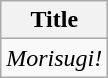<table class="wikitable">
<tr>
<th>Title</th>
</tr>
<tr>
<td><em>Morisugi!</em></td>
</tr>
</table>
